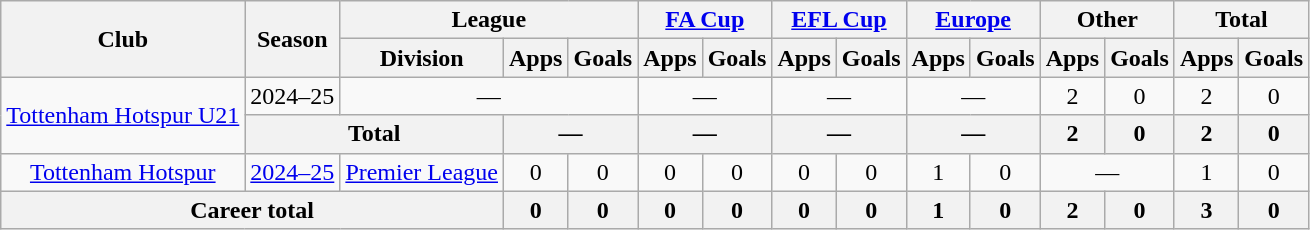<table class="wikitable" style="text-align: center;">
<tr>
<th rowspan="2">Club</th>
<th rowspan="2">Season</th>
<th colspan="3">League</th>
<th colspan="2"><a href='#'>FA Cup</a></th>
<th colspan="2"><a href='#'>EFL Cup</a></th>
<th colspan="2"><a href='#'>Europe</a></th>
<th colspan="2">Other</th>
<th colspan="2">Total</th>
</tr>
<tr>
<th>Division</th>
<th>Apps</th>
<th>Goals</th>
<th>Apps</th>
<th>Goals</th>
<th>Apps</th>
<th>Goals</th>
<th>Apps</th>
<th>Goals</th>
<th>Apps</th>
<th>Goals</th>
<th>Apps</th>
<th>Goals</th>
</tr>
<tr>
<td rowspan="2"><a href='#'>Tottenham Hotspur U21</a></td>
<td>2024–25</td>
<td colspan="3">—</td>
<td colspan="2">—</td>
<td colspan="2">—</td>
<td colspan="2">—</td>
<td>2</td>
<td>0</td>
<td>2</td>
<td>0</td>
</tr>
<tr>
<th colspan="2">Total</th>
<th colspan="2">—</th>
<th colspan="2">—</th>
<th colspan="2">—</th>
<th colspan="2">—</th>
<th>2</th>
<th>0</th>
<th>2</th>
<th>0</th>
</tr>
<tr>
<td><a href='#'>Tottenham Hotspur</a></td>
<td><a href='#'>2024–25</a></td>
<td><a href='#'>Premier League</a></td>
<td>0</td>
<td>0</td>
<td>0</td>
<td>0</td>
<td>0</td>
<td>0</td>
<td>1</td>
<td>0</td>
<td colspan="2">—</td>
<td>1</td>
<td>0</td>
</tr>
<tr>
<th colspan="3">Career total</th>
<th>0</th>
<th>0</th>
<th>0</th>
<th>0</th>
<th>0</th>
<th>0</th>
<th>1</th>
<th>0</th>
<th>2</th>
<th>0</th>
<th>3</th>
<th>0</th>
</tr>
</table>
